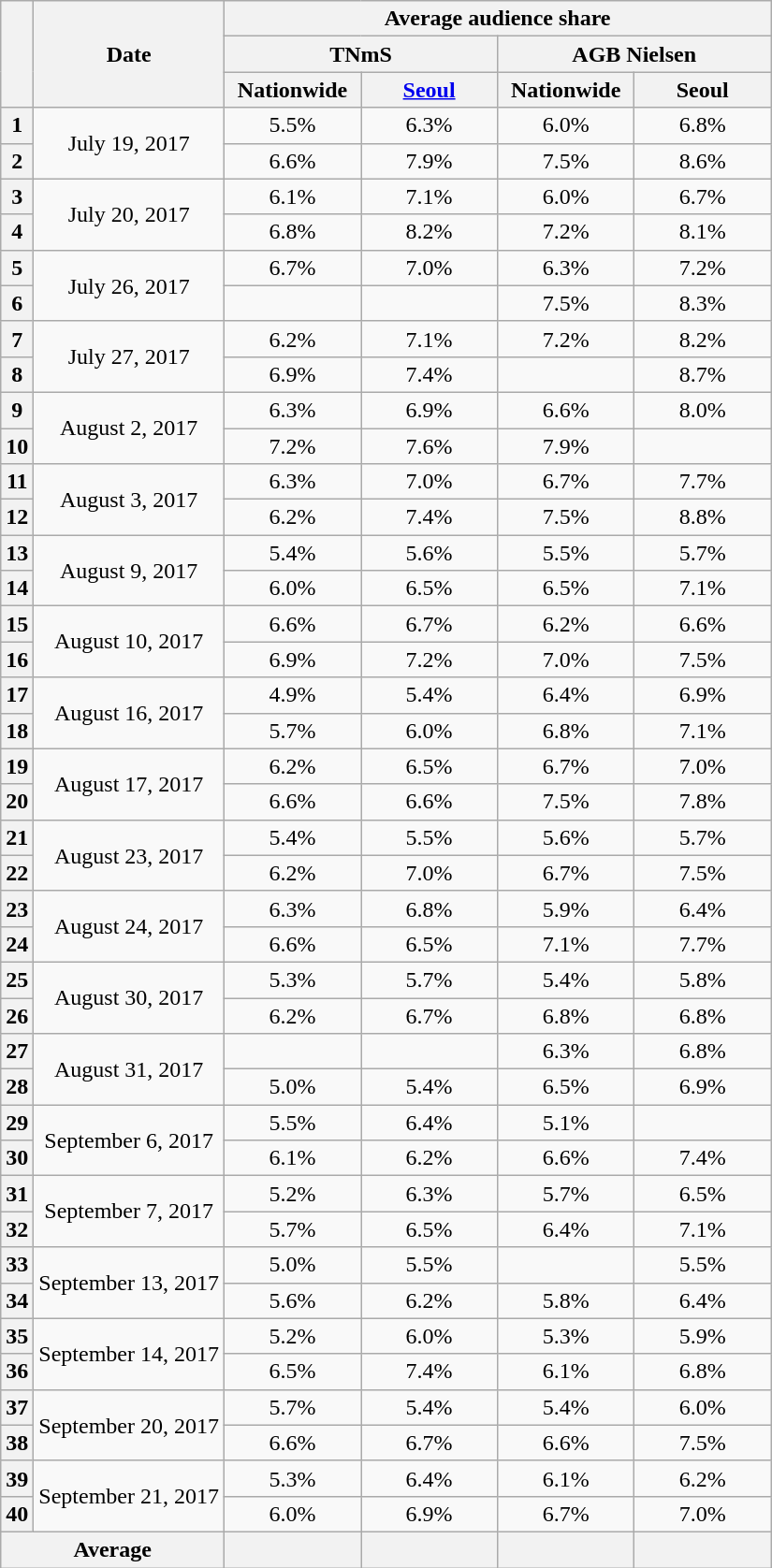<table class="wikitable" style="text-align:center">
<tr>
<th rowspan="3"></th>
<th rowspan="3">Date</th>
<th colspan="4">Average audience share</th>
</tr>
<tr>
<th colspan="2">TNmS</th>
<th colspan="2">AGB Nielsen</th>
</tr>
<tr>
<th width="90">Nationwide</th>
<th width="90"><a href='#'>Seoul</a></th>
<th width="90">Nationwide</th>
<th width="90">Seoul</th>
</tr>
<tr>
<th>1</th>
<td rowspan="2">July 19, 2017</td>
<td>5.5% </td>
<td>6.3% </td>
<td>6.0% </td>
<td>6.8%</td>
</tr>
<tr>
<th>2</th>
<td>6.6% </td>
<td>7.9% </td>
<td>7.5% </td>
<td>8.6% </td>
</tr>
<tr>
<th>3</th>
<td rowspan="2">July 20, 2017</td>
<td>6.1% </td>
<td>7.1% </td>
<td>6.0% </td>
<td>6.7% </td>
</tr>
<tr>
<th>4</th>
<td>6.8% </td>
<td>8.2% </td>
<td>7.2% </td>
<td>8.1% </td>
</tr>
<tr>
<th>5</th>
<td rowspan="2">July 26, 2017</td>
<td>6.7% </td>
<td>7.0% </td>
<td>6.3% </td>
<td>7.2% </td>
</tr>
<tr>
<th>6</th>
<td> </td>
<td> </td>
<td>7.5% </td>
<td>8.3% </td>
</tr>
<tr>
<th>7</th>
<td rowspan="2">July 27, 2017</td>
<td>6.2% </td>
<td>7.1% </td>
<td>7.2% </td>
<td>8.2% </td>
</tr>
<tr>
<th>8</th>
<td>6.9% </td>
<td>7.4% </td>
<td> </td>
<td>8.7% </td>
</tr>
<tr>
<th>9</th>
<td rowspan="2">August 2, 2017</td>
<td>6.3% </td>
<td>6.9% </td>
<td>6.6% </td>
<td>8.0% </td>
</tr>
<tr>
<th>10</th>
<td>7.2% </td>
<td>7.6% </td>
<td>7.9% </td>
<td> </td>
</tr>
<tr>
<th>11</th>
<td rowspan="2">August 3, 2017</td>
<td>6.3% </td>
<td>7.0% </td>
<td>6.7% </td>
<td>7.7% </td>
</tr>
<tr>
<th>12</th>
<td>6.2% </td>
<td>7.4% </td>
<td>7.5% </td>
<td>8.8% </td>
</tr>
<tr>
<th>13</th>
<td rowspan="2">August 9, 2017</td>
<td>5.4% </td>
<td>5.6% </td>
<td>5.5% </td>
<td>5.7% </td>
</tr>
<tr>
<th>14</th>
<td>6.0% </td>
<td>6.5% </td>
<td>6.5% </td>
<td>7.1% </td>
</tr>
<tr>
<th>15</th>
<td rowspan="2">August 10, 2017</td>
<td>6.6% </td>
<td>6.7% </td>
<td>6.2% </td>
<td>6.6% </td>
</tr>
<tr>
<th>16</th>
<td>6.9% </td>
<td>7.2% </td>
<td>7.0% </td>
<td>7.5% </td>
</tr>
<tr>
<th>17</th>
<td rowspan="2">August 16, 2017</td>
<td>4.9% </td>
<td>5.4% </td>
<td>6.4% </td>
<td>6.9% </td>
</tr>
<tr>
<th>18</th>
<td>5.7% </td>
<td>6.0% </td>
<td>6.8% </td>
<td>7.1% </td>
</tr>
<tr>
<th>19</th>
<td rowspan="2">August 17, 2017</td>
<td>6.2% </td>
<td>6.5% </td>
<td>6.7% </td>
<td>7.0% </td>
</tr>
<tr>
<th>20</th>
<td>6.6% </td>
<td>6.6% </td>
<td>7.5% </td>
<td>7.8% </td>
</tr>
<tr>
<th>21</th>
<td rowspan="2">August 23, 2017</td>
<td>5.4% </td>
<td>5.5% </td>
<td>5.6% </td>
<td>5.7% </td>
</tr>
<tr>
<th>22</th>
<td>6.2% </td>
<td>7.0% </td>
<td>6.7% </td>
<td>7.5% </td>
</tr>
<tr>
<th>23</th>
<td rowspan="2">August 24, 2017</td>
<td>6.3% </td>
<td>6.8% </td>
<td>5.9% </td>
<td>6.4% </td>
</tr>
<tr>
<th>24</th>
<td>6.6% </td>
<td>6.5% </td>
<td>7.1% </td>
<td>7.7% </td>
</tr>
<tr>
<th>25</th>
<td rowspan="2">August 30, 2017</td>
<td>5.3% </td>
<td>5.7% </td>
<td>5.4% </td>
<td>5.8% </td>
</tr>
<tr>
<th>26</th>
<td>6.2% </td>
<td>6.7% </td>
<td>6.8% </td>
<td>6.8% </td>
</tr>
<tr>
<th>27</th>
<td rowspan="2">August 31, 2017</td>
<td> </td>
<td> </td>
<td>6.3% </td>
<td>6.8% </td>
</tr>
<tr>
<th>28</th>
<td>5.0% </td>
<td>5.4% </td>
<td>6.5% </td>
<td>6.9% </td>
</tr>
<tr>
<th>29</th>
<td rowspan="2">September 6, 2017</td>
<td>5.5% </td>
<td>6.4% </td>
<td>5.1% </td>
<td> </td>
</tr>
<tr>
<th>30</th>
<td>6.1% </td>
<td>6.2% </td>
<td>6.6% </td>
<td>7.4% </td>
</tr>
<tr>
<th>31</th>
<td rowspan="2">September 7, 2017</td>
<td>5.2% </td>
<td>6.3% </td>
<td>5.7% </td>
<td>6.5% </td>
</tr>
<tr>
<th>32</th>
<td>5.7% </td>
<td>6.5% </td>
<td>6.4% </td>
<td>7.1% </td>
</tr>
<tr>
<th>33</th>
<td rowspan="2">September 13, 2017</td>
<td>5.0% </td>
<td>5.5% </td>
<td> </td>
<td>5.5% </td>
</tr>
<tr>
<th>34</th>
<td>5.6% </td>
<td>6.2% </td>
<td>5.8% </td>
<td>6.4% </td>
</tr>
<tr>
<th>35</th>
<td rowspan="2">September 14, 2017</td>
<td>5.2% </td>
<td>6.0% </td>
<td>5.3% </td>
<td>5.9% </td>
</tr>
<tr>
<th>36</th>
<td>6.5% </td>
<td>7.4% </td>
<td>6.1% </td>
<td>6.8% </td>
</tr>
<tr>
<th>37</th>
<td rowspan="2">September 20, 2017</td>
<td>5.7% </td>
<td>5.4% </td>
<td>5.4% </td>
<td>6.0% </td>
</tr>
<tr>
<th>38</th>
<td>6.6% </td>
<td>6.7% </td>
<td>6.6% </td>
<td>7.5% </td>
</tr>
<tr>
<th>39</th>
<td rowspan="2">September 21, 2017</td>
<td>5.3% </td>
<td>6.4% </td>
<td>6.1% </td>
<td>6.2% </td>
</tr>
<tr>
<th>40</th>
<td>6.0% </td>
<td>6.9% </td>
<td>6.7% </td>
<td>7.0% </td>
</tr>
<tr>
<th colspan="2">Average</th>
<th></th>
<th></th>
<th></th>
<th></th>
</tr>
</table>
